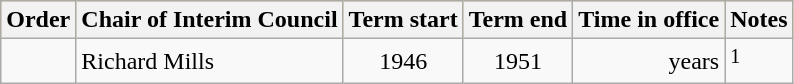<table class="wikitable sortable">
<tr style="background:#fc3;">
<th>Order</th>
<th>Chair of Interim Council</th>
<th>Term start</th>
<th>Term end</th>
<th>Time in office</th>
<th>Notes</th>
</tr>
<tr>
<td align=center></td>
<td>Richard Mills</td>
<td align=center>1946</td>
<td align=center>1951</td>
<td align=right> years</td>
<td><sup>1</sup></td>
</tr>
</table>
